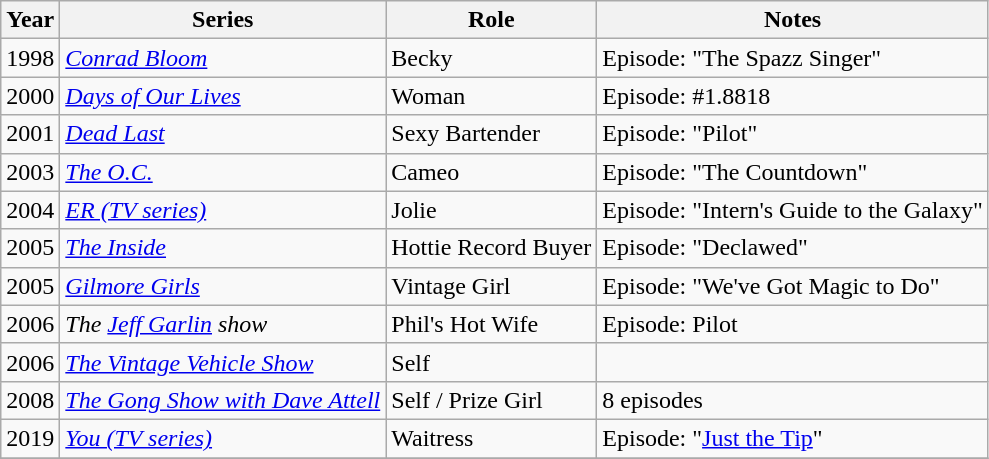<table class="wikitable">
<tr style="text-align:center;">
<th scope="col">Year</th>
<th scope="col">Series</th>
<th scope="col">Role</th>
<th scope="col">Notes</th>
</tr>
<tr>
<td>1998</td>
<td><em><a href='#'>Conrad Bloom</a></em></td>
<td>Becky</td>
<td>Episode: "The Spazz Singer"</td>
</tr>
<tr>
<td>2000</td>
<td><em><a href='#'>Days of Our Lives</a></em></td>
<td>Woman</td>
<td>Episode: #1.8818</td>
</tr>
<tr>
<td>2001</td>
<td><em><a href='#'>Dead Last</a></em></td>
<td>Sexy Bartender</td>
<td>Episode: "Pilot"</td>
</tr>
<tr>
<td>2003</td>
<td><em><a href='#'>The O.C.</a></em></td>
<td>Cameo</td>
<td>Episode: "The Countdown"</td>
</tr>
<tr>
<td>2004</td>
<td><em><a href='#'>ER (TV series)</a></em></td>
<td>Jolie</td>
<td>Episode: "Intern's Guide to the Galaxy"</td>
</tr>
<tr>
<td>2005</td>
<td><em><a href='#'>The Inside</a></em></td>
<td>Hottie Record Buyer</td>
<td>Episode: "Declawed"</td>
</tr>
<tr>
<td>2005</td>
<td><em><a href='#'>Gilmore Girls</a></em></td>
<td>Vintage Girl</td>
<td>Episode: "We've Got Magic to Do"</td>
</tr>
<tr>
<td>2006</td>
<td><em>The <a href='#'>Jeff Garlin</a> show</em></td>
<td>Phil's Hot Wife</td>
<td>Episode: Pilot</td>
</tr>
<tr>
<td>2006</td>
<td><em><a href='#'>The Vintage Vehicle Show</a></em></td>
<td>Self</td>
<td></td>
</tr>
<tr>
<td>2008</td>
<td><em><a href='#'>The Gong Show with Dave Attell</a></em></td>
<td>Self / Prize Girl</td>
<td>8 episodes</td>
</tr>
<tr>
<td>2019</td>
<td><em><a href='#'>You (TV series)</a></em></td>
<td>Waitress</td>
<td>Episode: "<a href='#'>Just the Tip</a>"</td>
</tr>
<tr>
</tr>
</table>
